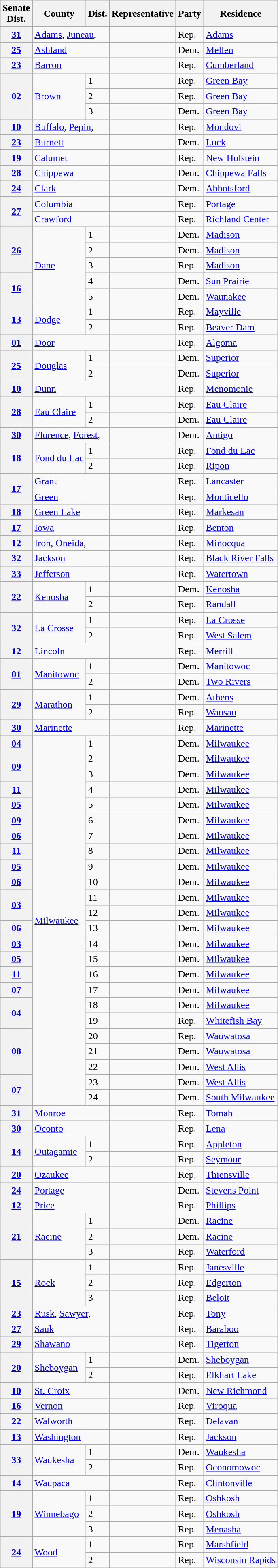<table class="wikitable sortable">
<tr>
<th>Senate<br>Dist.</th>
<th>County</th>
<th>Dist.</th>
<th>Representative</th>
<th>Party</th>
<th>Residence</th>
</tr>
<tr>
<th><a href='#'>31</a></th>
<td text-align="left" colspan="2"><a href='#'>Adams</a>, <a href='#'>Juneau</a>, </td>
<td></td>
<td>Rep.</td>
<td><a href='#'>Adams</a></td>
</tr>
<tr>
<th><a href='#'>25</a></th>
<td text-align="left" colspan="2"><a href='#'>Ashland</a> </td>
<td></td>
<td>Dem.</td>
<td><a href='#'>Mellen</a></td>
</tr>
<tr>
<th><a href='#'>23</a></th>
<td text-align="left" colspan="2"><a href='#'>Barron</a></td>
<td></td>
<td>Rep.</td>
<td><a href='#'>Cumberland</a></td>
</tr>
<tr>
<th rowspan="3"><a href='#'>02</a></th>
<td text-align="left" rowspan="3"><a href='#'>Brown</a></td>
<td>1</td>
<td></td>
<td>Rep.</td>
<td><a href='#'>Green Bay</a></td>
</tr>
<tr>
<td>2</td>
<td></td>
<td>Rep.</td>
<td><a href='#'>Green Bay</a></td>
</tr>
<tr>
<td>3</td>
<td></td>
<td>Dem.</td>
<td><a href='#'>Green Bay</a></td>
</tr>
<tr>
<th><a href='#'>10</a></th>
<td text-align="left" colspan="2"><a href='#'>Buffalo</a>, <a href='#'>Pepin</a>, </td>
<td></td>
<td>Rep.</td>
<td><a href='#'>Mondovi</a></td>
</tr>
<tr>
<th><a href='#'>23</a></th>
<td text-align="left" colspan="2"><a href='#'>Burnett</a> </td>
<td></td>
<td>Dem.</td>
<td><a href='#'>Luck</a></td>
</tr>
<tr>
<th><a href='#'>19</a></th>
<td text-align="left" colspan="2"><a href='#'>Calumet</a></td>
<td></td>
<td>Rep.</td>
<td><a href='#'>New Holstein</a></td>
</tr>
<tr>
<th><a href='#'>28</a></th>
<td text-align="left" colspan="2"><a href='#'>Chippewa</a></td>
<td></td>
<td>Dem.</td>
<td><a href='#'>Chippewa Falls</a></td>
</tr>
<tr>
<th><a href='#'>24</a></th>
<td text-align="left" colspan="2"><a href='#'>Clark</a></td>
<td></td>
<td>Dem.</td>
<td><a href='#'>Abbotsford</a></td>
</tr>
<tr>
<th rowspan="2"><a href='#'>27</a></th>
<td text-align="left" colspan="2"><a href='#'>Columbia</a></td>
<td></td>
<td>Rep.</td>
<td><a href='#'>Portage</a></td>
</tr>
<tr>
<td text-align="left" colspan="2"><a href='#'>Crawford</a> </td>
<td></td>
<td>Rep.</td>
<td><a href='#'>Richland Center</a></td>
</tr>
<tr>
<th rowspan="3"><a href='#'>26</a></th>
<td text-align="left" rowspan="5"><a href='#'>Dane</a></td>
<td>1</td>
<td></td>
<td>Dem.</td>
<td><a href='#'>Madison</a></td>
</tr>
<tr>
<td>2</td>
<td></td>
<td>Dem.</td>
<td><a href='#'>Madison</a></td>
</tr>
<tr>
<td>3</td>
<td></td>
<td>Rep.</td>
<td><a href='#'>Madison</a></td>
</tr>
<tr>
<th rowspan="2"><a href='#'>16</a></th>
<td>4</td>
<td></td>
<td>Dem.</td>
<td><a href='#'>Sun Prairie</a></td>
</tr>
<tr>
<td>5</td>
<td></td>
<td>Dem.</td>
<td><a href='#'>Waunakee</a></td>
</tr>
<tr>
<th rowspan="2"><a href='#'>13</a></th>
<td text-align="left" rowspan="2"><a href='#'>Dodge</a></td>
<td>1</td>
<td></td>
<td>Rep.</td>
<td><a href='#'>Mayville</a></td>
</tr>
<tr>
<td>2</td>
<td></td>
<td>Rep.</td>
<td><a href='#'>Beaver Dam</a></td>
</tr>
<tr>
<th><a href='#'>01</a></th>
<td text-align="left" colspan="2"><a href='#'>Door</a> </td>
<td></td>
<td>Rep.</td>
<td><a href='#'>Algoma</a></td>
</tr>
<tr>
<th rowspan="2"><a href='#'>25</a></th>
<td text-align="left" rowspan="2"><a href='#'>Douglas</a></td>
<td>1</td>
<td></td>
<td>Dem.</td>
<td><a href='#'>Superior</a></td>
</tr>
<tr>
<td>2</td>
<td></td>
<td>Dem.</td>
<td><a href='#'>Superior</a></td>
</tr>
<tr>
<th><a href='#'>10</a></th>
<td text-align="left" colspan="2"><a href='#'>Dunn</a></td>
<td></td>
<td>Rep.</td>
<td><a href='#'>Menomonie</a></td>
</tr>
<tr>
<th rowspan="2"><a href='#'>28</a></th>
<td text-align="left" rowspan="2"><a href='#'>Eau Claire</a></td>
<td>1</td>
<td></td>
<td>Rep.</td>
<td><a href='#'>Eau Claire</a></td>
</tr>
<tr>
<td>2</td>
<td></td>
<td>Dem.</td>
<td><a href='#'>Eau Claire</a></td>
</tr>
<tr>
<th><a href='#'>30</a></th>
<td text-align="left" colspan="2"><a href='#'>Florence</a>, <a href='#'>Forest</a>, </td>
<td></td>
<td>Dem.</td>
<td><a href='#'>Antigo</a></td>
</tr>
<tr>
<th rowspan="2"><a href='#'>18</a></th>
<td text-align="left" rowspan="2"><a href='#'>Fond du Lac</a></td>
<td>1</td>
<td></td>
<td>Rep.</td>
<td><a href='#'>Fond du Lac</a></td>
</tr>
<tr>
<td>2</td>
<td></td>
<td>Rep.</td>
<td><a href='#'>Ripon</a></td>
</tr>
<tr>
<th rowspan="2"><a href='#'>17</a></th>
<td text-align="left" colspan="2"><a href='#'>Grant</a></td>
<td></td>
<td>Rep.</td>
<td><a href='#'>Lancaster</a></td>
</tr>
<tr>
<td text-align="left" colspan="2"><a href='#'>Green</a></td>
<td></td>
<td>Rep.</td>
<td><a href='#'>Monticello</a></td>
</tr>
<tr>
<th><a href='#'>18</a></th>
<td text-align="left" colspan="2"><a href='#'>Green Lake</a> </td>
<td></td>
<td>Rep.</td>
<td><a href='#'>Markesan</a></td>
</tr>
<tr>
<th><a href='#'>17</a></th>
<td text-align="left" colspan="2"><a href='#'>Iowa</a> </td>
<td></td>
<td>Rep.</td>
<td><a href='#'>Benton</a></td>
</tr>
<tr>
<th><a href='#'>12</a></th>
<td text-align="left" colspan="2"><a href='#'>Iron</a>, <a href='#'>Oneida</a>, </td>
<td></td>
<td>Rep.</td>
<td><a href='#'>Minocqua</a></td>
</tr>
<tr>
<th><a href='#'>32</a></th>
<td text-align="left" colspan="2"><a href='#'>Jackson</a> </td>
<td></td>
<td>Rep.</td>
<td><a href='#'>Black River Falls</a></td>
</tr>
<tr>
<th><a href='#'>33</a></th>
<td text-align="left" colspan="2"><a href='#'>Jefferson</a></td>
<td></td>
<td>Rep.</td>
<td><a href='#'>Watertown</a></td>
</tr>
<tr>
<th rowspan="2"><a href='#'>22</a></th>
<td text-align="left" rowspan="2"><a href='#'>Kenosha</a></td>
<td>1</td>
<td></td>
<td>Dem.</td>
<td><a href='#'>Kenosha</a></td>
</tr>
<tr>
<td>2</td>
<td></td>
<td>Rep.</td>
<td><a href='#'>Randall</a></td>
</tr>
<tr>
<th rowspan="2"><a href='#'>32</a></th>
<td text-align="left" rowspan="2"><a href='#'>La Crosse</a></td>
<td>1</td>
<td></td>
<td>Rep.</td>
<td><a href='#'>La Crosse</a></td>
</tr>
<tr>
<td>2</td>
<td></td>
<td>Rep.</td>
<td><a href='#'>West Salem</a></td>
</tr>
<tr>
<th><a href='#'>12</a></th>
<td text-align="left" colspan="2"><a href='#'>Lincoln</a></td>
<td></td>
<td>Rep.</td>
<td><a href='#'>Merrill</a></td>
</tr>
<tr>
<th rowspan="2"><a href='#'>01</a></th>
<td rowspan="2" text-align="left"><a href='#'>Manitowoc</a></td>
<td>1</td>
<td></td>
<td>Dem.</td>
<td><a href='#'>Manitowoc</a></td>
</tr>
<tr>
<td>2</td>
<td></td>
<td>Dem.</td>
<td><a href='#'>Two Rivers</a></td>
</tr>
<tr>
<th rowspan="2"><a href='#'>29</a></th>
<td text-align="left" rowspan="2"><a href='#'>Marathon</a></td>
<td>1</td>
<td></td>
<td>Dem.</td>
<td><a href='#'>Athens</a></td>
</tr>
<tr>
<td>2</td>
<td></td>
<td>Rep.</td>
<td><a href='#'>Wausau</a></td>
</tr>
<tr>
<th><a href='#'>30</a></th>
<td text-align="left" colspan="2"><a href='#'>Marinette</a></td>
<td></td>
<td>Rep.</td>
<td><a href='#'>Marinette</a></td>
</tr>
<tr>
<th><a href='#'>04</a></th>
<td text-align="left" rowspan="24"><a href='#'>Milwaukee</a></td>
<td>1</td>
<td></td>
<td>Dem.</td>
<td><a href='#'>Milwaukee</a></td>
</tr>
<tr>
<th rowspan="2"><a href='#'>09</a></th>
<td>2</td>
<td></td>
<td>Dem.</td>
<td><a href='#'>Milwaukee</a></td>
</tr>
<tr>
<td>3</td>
<td></td>
<td>Dem.</td>
<td><a href='#'>Milwaukee</a></td>
</tr>
<tr>
<th><a href='#'>11</a></th>
<td>4</td>
<td></td>
<td>Dem.</td>
<td><a href='#'>Milwaukee</a></td>
</tr>
<tr>
<th><a href='#'>05</a></th>
<td>5</td>
<td></td>
<td>Dem.</td>
<td><a href='#'>Milwaukee</a></td>
</tr>
<tr>
<th><a href='#'>09</a></th>
<td>6</td>
<td></td>
<td>Dem.</td>
<td><a href='#'>Milwaukee</a></td>
</tr>
<tr>
<th><a href='#'>06</a></th>
<td>7</td>
<td></td>
<td>Dem.</td>
<td><a href='#'>Milwaukee</a></td>
</tr>
<tr>
<th><a href='#'>11</a></th>
<td>8</td>
<td></td>
<td>Dem.</td>
<td><a href='#'>Milwaukee</a></td>
</tr>
<tr>
<th><a href='#'>05</a></th>
<td>9</td>
<td></td>
<td>Dem.</td>
<td><a href='#'>Milwaukee</a></td>
</tr>
<tr>
<th><a href='#'>06</a></th>
<td>10</td>
<td></td>
<td>Dem.</td>
<td><a href='#'>Milwaukee</a></td>
</tr>
<tr>
<th rowspan="2"><a href='#'>03</a></th>
<td>11</td>
<td></td>
<td>Dem.</td>
<td><a href='#'>Milwaukee</a></td>
</tr>
<tr>
<td>12</td>
<td></td>
<td>Dem.</td>
<td><a href='#'>Milwaukee</a></td>
</tr>
<tr>
<th><a href='#'>06</a></th>
<td>13</td>
<td></td>
<td>Dem.</td>
<td><a href='#'>Milwaukee</a></td>
</tr>
<tr>
<th><a href='#'>03</a></th>
<td>14</td>
<td></td>
<td>Dem.</td>
<td><a href='#'>Milwaukee</a></td>
</tr>
<tr>
<th><a href='#'>05</a></th>
<td>15</td>
<td></td>
<td>Dem.</td>
<td><a href='#'>Milwaukee</a></td>
</tr>
<tr>
<th><a href='#'>11</a></th>
<td>16</td>
<td></td>
<td>Dem.</td>
<td><a href='#'>Milwaukee</a></td>
</tr>
<tr>
<th><a href='#'>07</a></th>
<td>17</td>
<td></td>
<td>Dem.</td>
<td><a href='#'>Milwaukee</a></td>
</tr>
<tr>
<th rowspan="2"><a href='#'>04</a></th>
<td>18</td>
<td></td>
<td>Dem.</td>
<td><a href='#'>Milwaukee</a></td>
</tr>
<tr>
<td>19</td>
<td></td>
<td>Rep.</td>
<td><a href='#'>Whitefish Bay</a></td>
</tr>
<tr>
<th rowspan="3"><a href='#'>08</a></th>
<td>20</td>
<td></td>
<td>Rep.</td>
<td><a href='#'>Wauwatosa</a></td>
</tr>
<tr>
<td>21</td>
<td></td>
<td>Dem.</td>
<td><a href='#'>Wauwatosa</a></td>
</tr>
<tr>
<td>22</td>
<td></td>
<td>Dem.</td>
<td><a href='#'>West Allis</a></td>
</tr>
<tr>
<th rowspan="2"><a href='#'>07</a></th>
<td>23</td>
<td></td>
<td>Dem.</td>
<td><a href='#'>West Allis</a></td>
</tr>
<tr>
<td>24</td>
<td></td>
<td>Dem.</td>
<td><a href='#'>South Milwaukee</a></td>
</tr>
<tr>
<th><a href='#'>31</a></th>
<td text-align="left" colspan="2"><a href='#'>Monroe</a></td>
<td></td>
<td>Rep.</td>
<td><a href='#'>Tomah</a></td>
</tr>
<tr>
<th><a href='#'>30</a></th>
<td text-align="left" colspan="2"><a href='#'>Oconto</a></td>
<td></td>
<td>Rep.</td>
<td><a href='#'>Lena</a></td>
</tr>
<tr>
<th rowspan="2"><a href='#'>14</a></th>
<td text-align="left" rowspan="2"><a href='#'>Outagamie</a></td>
<td>1</td>
<td></td>
<td>Rep.</td>
<td><a href='#'>Appleton</a></td>
</tr>
<tr>
<td>2</td>
<td></td>
<td>Rep.</td>
<td><a href='#'>Seymour</a></td>
</tr>
<tr>
<th><a href='#'>20</a></th>
<td text-align="left" colspan="2"><a href='#'>Ozaukee</a></td>
<td></td>
<td>Rep.</td>
<td><a href='#'>Thiensville</a></td>
</tr>
<tr>
<th><a href='#'>24</a></th>
<td text-align="left" colspan="2"><a href='#'>Portage</a></td>
<td></td>
<td>Dem.</td>
<td><a href='#'>Stevens Point</a></td>
</tr>
<tr>
<th><a href='#'>12</a></th>
<td text-align="left" colspan="2"><a href='#'>Price</a> </td>
<td></td>
<td>Rep.</td>
<td><a href='#'>Phillips</a></td>
</tr>
<tr>
<th rowspan="3"><a href='#'>21</a></th>
<td text-align="left" rowspan="3"><a href='#'>Racine</a></td>
<td>1</td>
<td></td>
<td>Dem.</td>
<td><a href='#'>Racine</a></td>
</tr>
<tr>
<td>2</td>
<td></td>
<td>Dem.</td>
<td><a href='#'>Racine</a></td>
</tr>
<tr>
<td>3</td>
<td></td>
<td>Rep.</td>
<td><a href='#'>Waterford</a></td>
</tr>
<tr>
<th rowspan="3"><a href='#'>15</a></th>
<td text-align="left" rowspan="3"><a href='#'>Rock</a></td>
<td>1</td>
<td></td>
<td>Rep.</td>
<td><a href='#'>Janesville</a></td>
</tr>
<tr>
<td>2</td>
<td> </td>
<td>Rep.</td>
<td><a href='#'>Edgerton</a></td>
</tr>
<tr>
<td>3</td>
<td></td>
<td>Rep.</td>
<td><a href='#'>Beloit</a></td>
</tr>
<tr>
<th><a href='#'>23</a></th>
<td text-align="left" colspan="2"><a href='#'>Rusk</a>, <a href='#'>Sawyer</a>, </td>
<td></td>
<td>Rep.</td>
<td><a href='#'>Tony</a></td>
</tr>
<tr>
<th><a href='#'>27</a></th>
<td text-align="left" colspan="2"><a href='#'>Sauk</a></td>
<td></td>
<td>Rep.</td>
<td><a href='#'>Baraboo</a></td>
</tr>
<tr>
<th><a href='#'>29</a></th>
<td text-align="left" colspan="2"><a href='#'>Shawano</a> </td>
<td></td>
<td>Rep.</td>
<td><a href='#'>Tigerton</a></td>
</tr>
<tr>
<th rowspan="2"><a href='#'>20</a></th>
<td text-align="left" rowspan="2"><a href='#'>Sheboygan</a></td>
<td>1</td>
<td> </td>
<td>Dem.</td>
<td><a href='#'>Sheboygan</a></td>
</tr>
<tr>
<td>2</td>
<td></td>
<td>Rep.</td>
<td><a href='#'>Elkhart Lake</a></td>
</tr>
<tr>
<th><a href='#'>10</a></th>
<td text-align="left" colspan="2"><a href='#'>St. Croix</a></td>
<td></td>
<td>Dem.</td>
<td><a href='#'>New Richmond</a></td>
</tr>
<tr>
<th><a href='#'>16</a></th>
<td text-align="left" colspan="2"><a href='#'>Vernon</a></td>
<td></td>
<td>Rep.</td>
<td><a href='#'>Viroqua</a></td>
</tr>
<tr>
<th><a href='#'>22</a></th>
<td text-align="left" colspan="2"><a href='#'>Walworth</a></td>
<td></td>
<td>Rep.</td>
<td><a href='#'>Delavan</a></td>
</tr>
<tr>
<th><a href='#'>13</a></th>
<td text-align="left" colspan="2"><a href='#'>Washington</a></td>
<td></td>
<td>Rep.</td>
<td><a href='#'>Jackson</a></td>
</tr>
<tr>
<th rowspan="2"><a href='#'>33</a></th>
<td text-align="left" rowspan="2"><a href='#'>Waukesha</a></td>
<td>1</td>
<td></td>
<td>Dem.</td>
<td><a href='#'>Waukesha</a></td>
</tr>
<tr>
<td>2</td>
<td></td>
<td>Rep.</td>
<td><a href='#'>Oconomowoc</a></td>
</tr>
<tr>
<th><a href='#'>14</a></th>
<td text-align="left" colspan="2"><a href='#'>Waupaca</a></td>
<td></td>
<td>Rep.</td>
<td><a href='#'>Clintonville</a></td>
</tr>
<tr>
<th rowspan="3"><a href='#'>19</a></th>
<td text-align="left" rowspan="3"><a href='#'>Winnebago</a></td>
<td>1</td>
<td></td>
<td>Rep.</td>
<td><a href='#'>Oshkosh</a></td>
</tr>
<tr>
<td>2</td>
<td></td>
<td>Rep.</td>
<td><a href='#'>Oshkosh</a></td>
</tr>
<tr>
<td>3</td>
<td></td>
<td>Rep.</td>
<td><a href='#'>Menasha</a></td>
</tr>
<tr>
<th rowspan="2"><a href='#'>24</a></th>
<td text-align="left" rowspan="2"><a href='#'>Wood</a></td>
<td>1</td>
<td></td>
<td>Rep.</td>
<td><a href='#'>Marshfield</a></td>
</tr>
<tr>
<td>2</td>
<td></td>
<td>Rep.</td>
<td><a href='#'>Wisconsin Rapids</a></td>
</tr>
</table>
